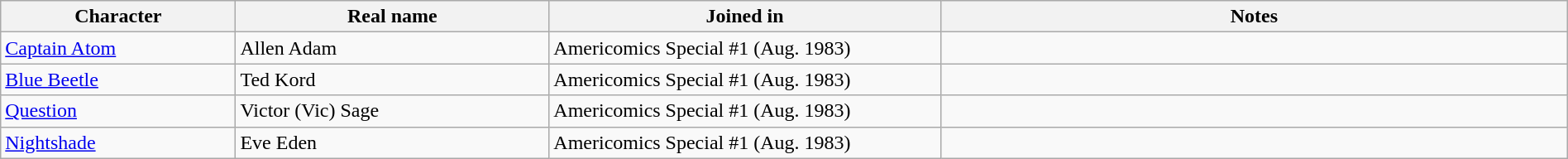<table class="wikitable" width=100%>
<tr>
<th width=15%>Character</th>
<th width=20%>Real name</th>
<th width=25%>Joined in</th>
<th width=40%>Notes</th>
</tr>
<tr>
<td><a href='#'>Captain Atom</a></td>
<td>Allen Adam</td>
<td>Americomics Special #1 (Aug. 1983)</td>
<td></td>
</tr>
<tr>
<td><a href='#'>Blue Beetle</a></td>
<td>Ted Kord</td>
<td>Americomics Special #1 (Aug. 1983)</td>
<td></td>
</tr>
<tr>
<td><a href='#'>Question</a></td>
<td>Victor (Vic) Sage</td>
<td>Americomics Special #1 (Aug. 1983)</td>
<td></td>
</tr>
<tr>
<td><a href='#'>Nightshade</a></td>
<td>Eve Eden</td>
<td>Americomics Special #1 (Aug. 1983)</td>
<td></td>
</tr>
</table>
